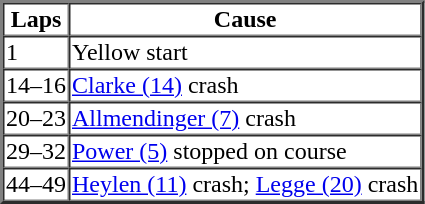<table border=2 cellspacing=0>
<tr>
<th>Laps</th>
<th>Cause</th>
</tr>
<tr>
<td>1</td>
<td>Yellow start</td>
</tr>
<tr>
<td>14–16</td>
<td><a href='#'>Clarke (14)</a> crash</td>
</tr>
<tr>
<td>20–23</td>
<td><a href='#'>Allmendinger (7)</a> crash</td>
</tr>
<tr>
<td>29–32</td>
<td><a href='#'>Power (5)</a> stopped on course</td>
</tr>
<tr>
<td>44–49</td>
<td><a href='#'>Heylen (11)</a> crash; <a href='#'>Legge (20)</a> crash</td>
</tr>
</table>
